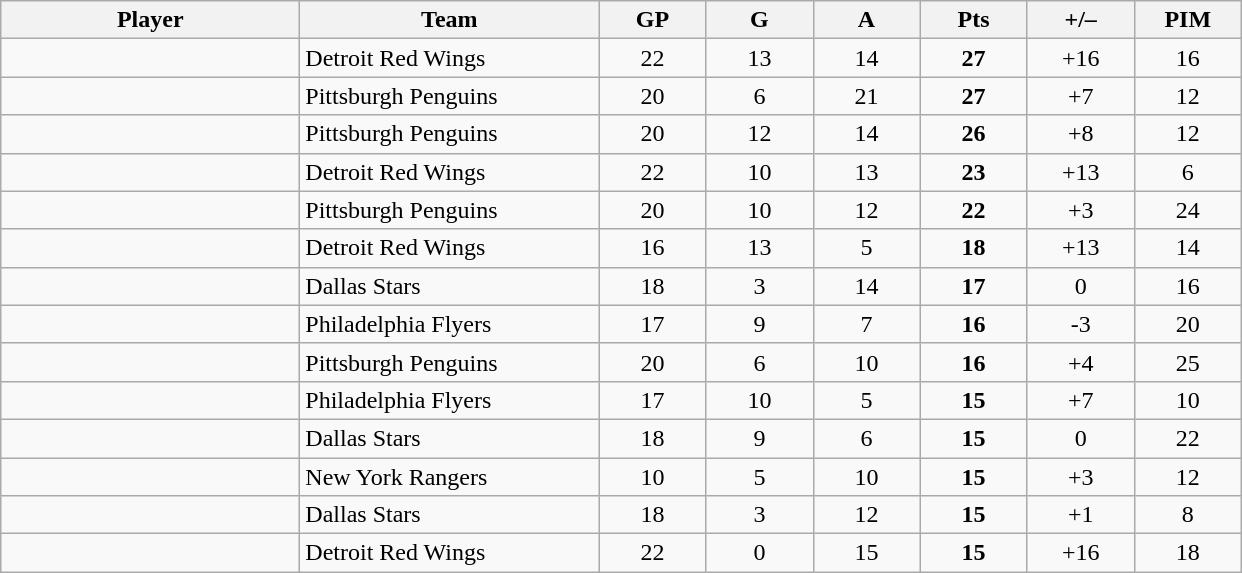<table class="wikitable sortable" style="text-align:center">
<tr>
<th style="width:12em">Player</th>
<th style="width:12em">Team</th>
<th style="width:4em">GP</th>
<th style="width:4em">G</th>
<th style="width:4em">A</th>
<th style="width:4em">Pts</th>
<th style="width:4em">+/–</th>
<th style="width:4em">PIM</th>
</tr>
<tr>
<td align=left></td>
<td align=left>Detroit Red Wings</td>
<td>22</td>
<td>13</td>
<td>14</td>
<td><strong>27</strong></td>
<td>+16</td>
<td>16</td>
</tr>
<tr>
<td align=left></td>
<td align=left>Pittsburgh Penguins</td>
<td>20</td>
<td>6</td>
<td>21</td>
<td><strong>27</strong></td>
<td>+7</td>
<td>12</td>
</tr>
<tr>
<td align=left></td>
<td align=left>Pittsburgh Penguins</td>
<td>20</td>
<td>12</td>
<td>14</td>
<td><strong>26</strong></td>
<td>+8</td>
<td>12</td>
</tr>
<tr>
<td align=left></td>
<td align=left>Detroit Red Wings</td>
<td>22</td>
<td>10</td>
<td>13</td>
<td><strong>23</strong></td>
<td>+13</td>
<td>6</td>
</tr>
<tr>
<td align=left></td>
<td align=left>Pittsburgh Penguins</td>
<td>20</td>
<td>10</td>
<td>12</td>
<td><strong>22</strong></td>
<td>+3</td>
<td>24</td>
</tr>
<tr>
<td align=left></td>
<td align=left>Detroit Red Wings</td>
<td>16</td>
<td>13</td>
<td>5</td>
<td><strong>18</strong></td>
<td>+13</td>
<td>14</td>
</tr>
<tr>
<td align=left></td>
<td align=left>Dallas Stars</td>
<td>18</td>
<td>3</td>
<td>14</td>
<td><strong>17</strong></td>
<td>0</td>
<td>16</td>
</tr>
<tr>
<td align=left></td>
<td align=left>Philadelphia Flyers</td>
<td>17</td>
<td>9</td>
<td>7</td>
<td><strong>16</strong></td>
<td>-3</td>
<td>20</td>
</tr>
<tr>
<td align=left></td>
<td align=left>Pittsburgh Penguins</td>
<td>20</td>
<td>6</td>
<td>10</td>
<td><strong>16</strong></td>
<td>+4</td>
<td>25</td>
</tr>
<tr>
<td align=left></td>
<td align=left>Philadelphia Flyers</td>
<td>17</td>
<td>10</td>
<td>5</td>
<td><strong>15</strong></td>
<td>+7</td>
<td>10</td>
</tr>
<tr>
<td align=left></td>
<td align=left>Dallas Stars</td>
<td>18</td>
<td>9</td>
<td>6</td>
<td><strong>15</strong></td>
<td>0</td>
<td>22</td>
</tr>
<tr>
<td align=left></td>
<td align=left>New York Rangers</td>
<td>10</td>
<td>5</td>
<td>10</td>
<td><strong>15</strong></td>
<td>+3</td>
<td>12</td>
</tr>
<tr>
<td align=left></td>
<td align=left>Dallas Stars</td>
<td>18</td>
<td>3</td>
<td>12</td>
<td><strong>15</strong></td>
<td>+1</td>
<td>8</td>
</tr>
<tr>
<td align=left></td>
<td align=left>Detroit Red Wings</td>
<td>22</td>
<td>0</td>
<td>15</td>
<td><strong>15</strong></td>
<td>+16</td>
<td>18</td>
</tr>
</table>
